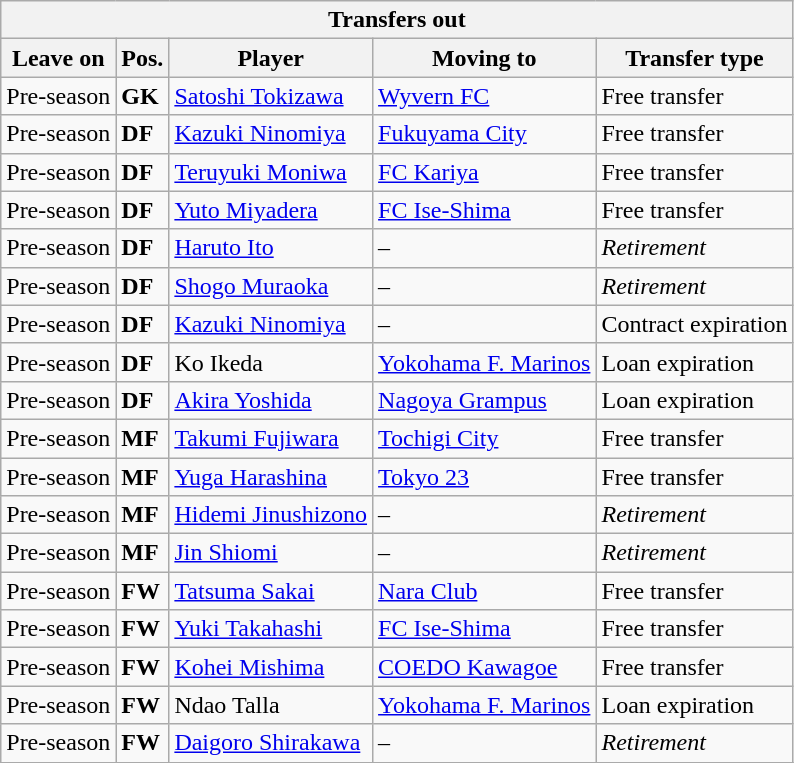<table class="wikitable sortable" style=“text-align:left;>
<tr>
<th colspan="5">Transfers out</th>
</tr>
<tr>
<th>Leave on</th>
<th>Pos.</th>
<th>Player</th>
<th>Moving to</th>
<th>Transfer type</th>
</tr>
<tr>
<td>Pre-season</td>
<td><strong>GK</strong></td>
<td> <a href='#'>Satoshi Tokizawa</a></td>
<td> <a href='#'>Wyvern FC</a></td>
<td>Free transfer</td>
</tr>
<tr>
<td>Pre-season</td>
<td><strong>DF</strong></td>
<td> <a href='#'>Kazuki Ninomiya</a></td>
<td> <a href='#'>Fukuyama City</a></td>
<td>Free transfer</td>
</tr>
<tr>
<td>Pre-season</td>
<td><strong>DF</strong></td>
<td> <a href='#'>Teruyuki Moniwa</a></td>
<td> <a href='#'>FC Kariya</a></td>
<td>Free transfer</td>
</tr>
<tr>
<td>Pre-season</td>
<td><strong>DF</strong></td>
<td> <a href='#'>Yuto Miyadera</a></td>
<td> <a href='#'>FC Ise-Shima</a></td>
<td>Free transfer</td>
</tr>
<tr>
<td>Pre-season</td>
<td><strong>DF</strong></td>
<td> <a href='#'>Haruto Ito</a></td>
<td>–</td>
<td><em>Retirement</em></td>
</tr>
<tr>
<td>Pre-season</td>
<td><strong>DF</strong></td>
<td> <a href='#'>Shogo Muraoka</a></td>
<td>–</td>
<td><em>Retirement</em></td>
</tr>
<tr>
<td>Pre-season</td>
<td><strong>DF</strong></td>
<td> <a href='#'>Kazuki Ninomiya</a></td>
<td>–</td>
<td>Contract expiration</td>
</tr>
<tr>
<td>Pre-season</td>
<td><strong>DF</strong></td>
<td> Ko Ikeda</td>
<td> <a href='#'>Yokohama F. Marinos</a></td>
<td>Loan expiration</td>
</tr>
<tr>
<td>Pre-season</td>
<td><strong>DF</strong></td>
<td> <a href='#'>Akira Yoshida</a></td>
<td> <a href='#'>Nagoya Grampus</a></td>
<td>Loan expiration</td>
</tr>
<tr>
<td>Pre-season</td>
<td><strong>MF</strong></td>
<td> <a href='#'>Takumi Fujiwara</a></td>
<td> <a href='#'>Tochigi City</a></td>
<td>Free transfer</td>
</tr>
<tr>
<td>Pre-season</td>
<td><strong>MF</strong></td>
<td> <a href='#'>Yuga Harashina</a></td>
<td> <a href='#'>Tokyo 23</a></td>
<td>Free transfer</td>
</tr>
<tr>
<td>Pre-season</td>
<td><strong>MF</strong></td>
<td> <a href='#'>Hidemi Jinushizono</a></td>
<td>–</td>
<td><em>Retirement</em></td>
</tr>
<tr>
<td>Pre-season</td>
<td><strong>MF</strong></td>
<td> <a href='#'>Jin Shiomi</a></td>
<td>–</td>
<td><em>Retirement</em></td>
</tr>
<tr>
<td>Pre-season</td>
<td><strong>FW</strong></td>
<td> <a href='#'>Tatsuma Sakai</a></td>
<td> <a href='#'>Nara Club</a></td>
<td>Free transfer</td>
</tr>
<tr>
<td>Pre-season</td>
<td><strong>FW</strong></td>
<td> <a href='#'>Yuki Takahashi</a></td>
<td> <a href='#'>FC Ise-Shima</a></td>
<td>Free transfer</td>
</tr>
<tr>
<td>Pre-season</td>
<td><strong>FW</strong></td>
<td> <a href='#'>Kohei Mishima</a></td>
<td> <a href='#'>COEDO Kawagoe</a></td>
<td>Free transfer</td>
</tr>
<tr>
<td>Pre-season</td>
<td><strong>FW</strong></td>
<td> Ndao Talla</td>
<td> <a href='#'>Yokohama F. Marinos</a></td>
<td>Loan expiration</td>
</tr>
<tr>
<td>Pre-season</td>
<td><strong>FW</strong></td>
<td> <a href='#'>Daigoro Shirakawa</a></td>
<td>–</td>
<td><em>Retirement</em></td>
</tr>
<tr>
</tr>
</table>
